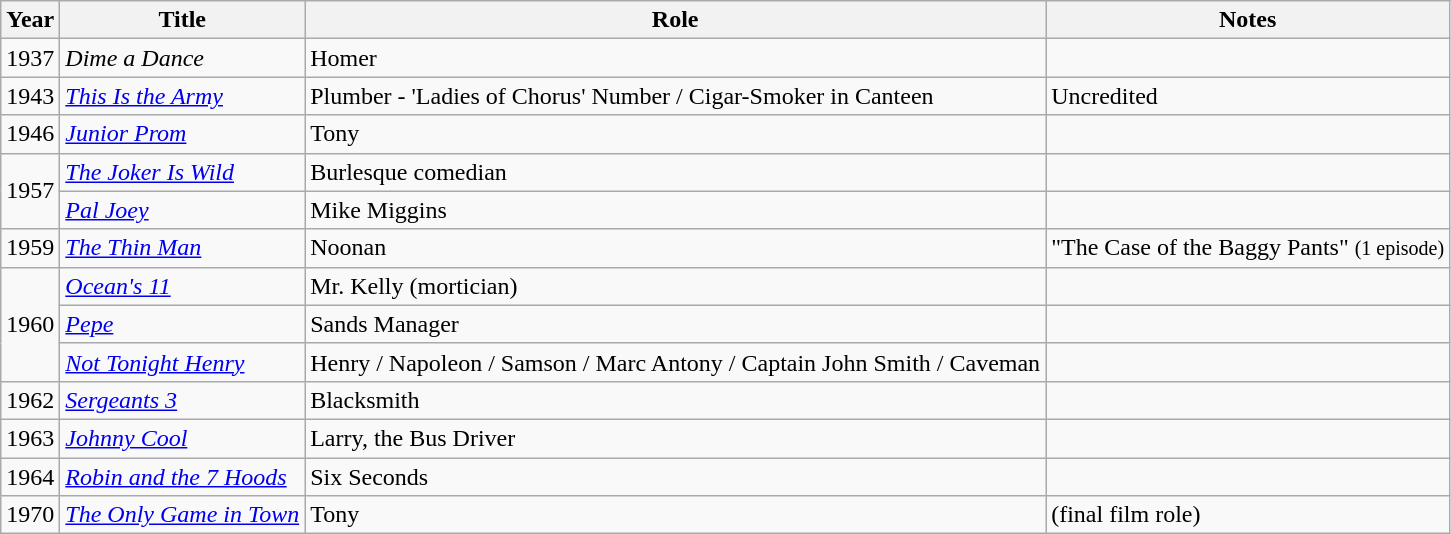<table class="wikitable">
<tr>
<th>Year</th>
<th>Title</th>
<th>Role</th>
<th>Notes</th>
</tr>
<tr>
<td>1937</td>
<td><em>Dime a Dance</em></td>
<td>Homer</td>
<td></td>
</tr>
<tr>
<td>1943</td>
<td><em><a href='#'>This Is the Army</a></em></td>
<td>Plumber - 'Ladies of Chorus' Number / Cigar-Smoker in Canteen</td>
<td>Uncredited</td>
</tr>
<tr>
<td>1946</td>
<td><em><a href='#'>Junior Prom</a></em></td>
<td>Tony</td>
<td></td>
</tr>
<tr>
<td rowspan="2">1957</td>
<td><em><a href='#'>The Joker Is Wild</a></em></td>
<td>Burlesque comedian</td>
<td></td>
</tr>
<tr>
<td><em><a href='#'>Pal Joey</a></em></td>
<td>Mike Miggins</td>
<td></td>
</tr>
<tr>
<td>1959</td>
<td><em><a href='#'>The Thin Man</a></em></td>
<td>Noonan</td>
<td>"The Case of the Baggy Pants" <small>(1 episode)</small></td>
</tr>
<tr>
<td rowspan="3">1960</td>
<td><em><a href='#'>Ocean's 11</a></em></td>
<td>Mr. Kelly (mortician)</td>
<td></td>
</tr>
<tr>
<td><em><a href='#'>Pepe</a></em></td>
<td>Sands Manager</td>
<td></td>
</tr>
<tr>
<td><em><a href='#'>Not Tonight Henry</a></em></td>
<td>Henry / Napoleon / Samson / Marc Antony / Captain John Smith / Caveman</td>
<td></td>
</tr>
<tr>
<td>1962</td>
<td><em><a href='#'>Sergeants 3</a></em></td>
<td>Blacksmith</td>
<td></td>
</tr>
<tr>
<td>1963</td>
<td><em><a href='#'>Johnny Cool</a></em></td>
<td>Larry, the Bus Driver</td>
<td></td>
</tr>
<tr>
<td>1964</td>
<td><em><a href='#'>Robin and the 7 Hoods</a></em></td>
<td>Six Seconds</td>
<td></td>
</tr>
<tr>
<td>1970</td>
<td><em><a href='#'>The Only Game in Town</a></em></td>
<td>Tony</td>
<td>(final film role)</td>
</tr>
</table>
